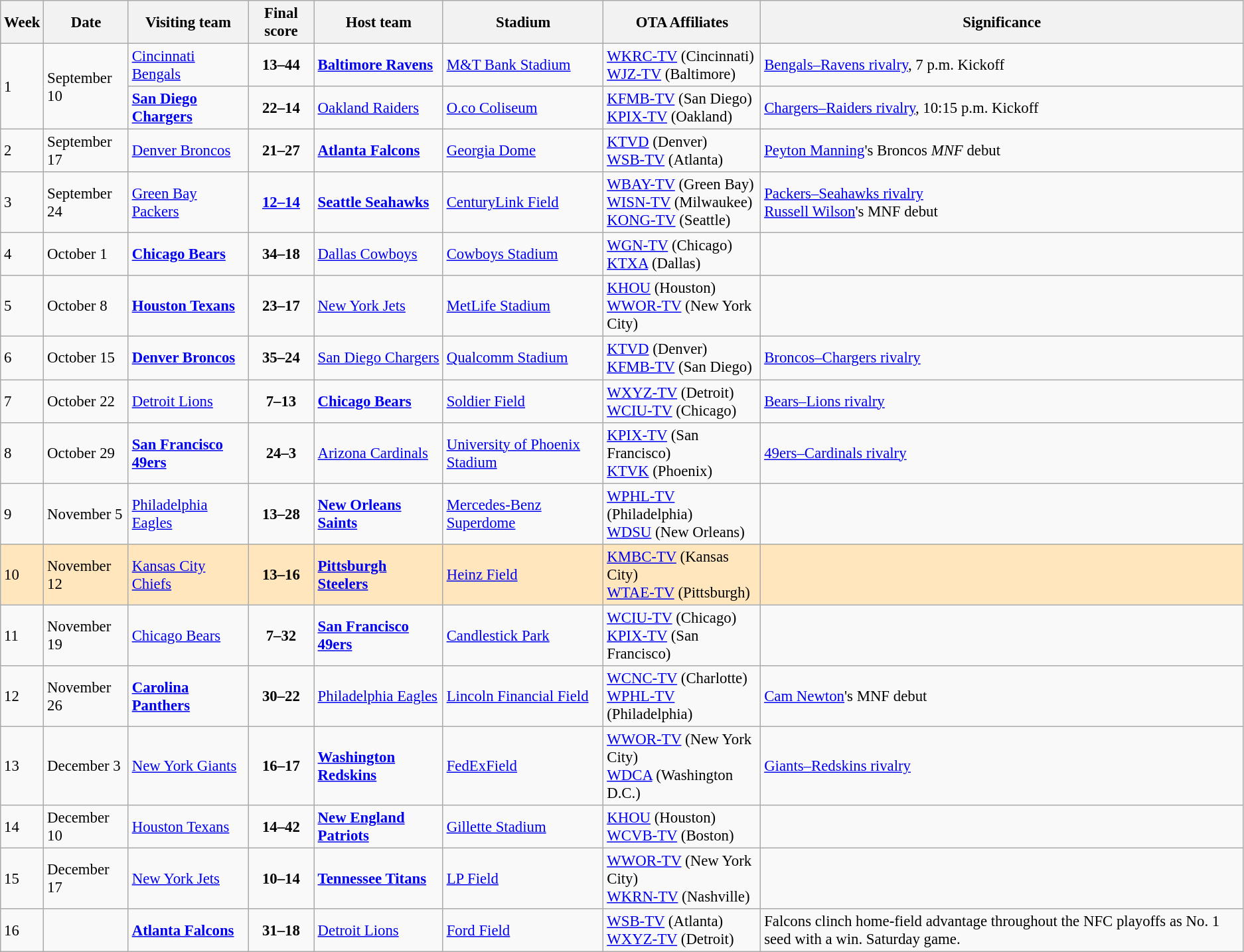<table class="wikitable"  style="font-size: 95%;">
<tr>
<th>Week</th>
<th>Date</th>
<th>Visiting team</th>
<th>Final score</th>
<th>Host team</th>
<th>Stadium</th>
<th>OTA Affiliates</th>
<th>Significance</th>
</tr>
<tr>
<td rowspan="2">1</td>
<td rowspan="2">September 10</td>
<td><a href='#'>Cincinnati Bengals</a></td>
<td align=center><strong>13–44</strong></td>
<td><strong><a href='#'>Baltimore Ravens</a></strong></td>
<td><a href='#'>M&T Bank Stadium</a></td>
<td><a href='#'>WKRC-TV</a> (Cincinnati)<br><a href='#'>WJZ-TV</a> (Baltimore)</td>
<td><a href='#'>Bengals–Ravens rivalry</a>, 7 p.m. Kickoff</td>
</tr>
<tr>
<td><strong><a href='#'>San Diego Chargers</a></strong></td>
<td align=center><strong>22–14</strong></td>
<td><a href='#'>Oakland Raiders</a></td>
<td><a href='#'>O.co Coliseum</a></td>
<td><a href='#'>KFMB-TV</a> (San Diego)<br><a href='#'>KPIX-TV</a> (Oakland)</td>
<td><a href='#'>Chargers–Raiders rivalry</a>, 10:15 p.m. Kickoff</td>
</tr>
<tr>
<td>2</td>
<td>September 17</td>
<td><a href='#'>Denver Broncos</a></td>
<td align=center><strong>21–27</strong></td>
<td><strong><a href='#'>Atlanta Falcons</a></strong></td>
<td><a href='#'>Georgia Dome</a></td>
<td><a href='#'>KTVD</a> (Denver)<br><a href='#'>WSB-TV</a> (Atlanta)</td>
<td><a href='#'>Peyton Manning</a>'s Broncos <em>MNF</em> debut</td>
</tr>
<tr>
<td>3</td>
<td>September 24</td>
<td><a href='#'>Green Bay Packers</a></td>
<td align=center><strong><a href='#'>12–14</a></strong></td>
<td><strong><a href='#'>Seattle Seahawks</a></strong></td>
<td><a href='#'>CenturyLink Field</a></td>
<td><a href='#'>WBAY-TV</a> (Green Bay)<br><a href='#'>WISN-TV</a> (Milwaukee)<br><a href='#'>KONG-TV</a> (Seattle)</td>
<td><a href='#'>Packers–Seahawks rivalry</a><br><a href='#'>Russell Wilson</a>'s MNF debut</td>
</tr>
<tr>
<td>4</td>
<td>October 1</td>
<td><strong><a href='#'>Chicago Bears</a></strong></td>
<td align=center><strong>34–18</strong></td>
<td><a href='#'>Dallas Cowboys</a></td>
<td><a href='#'>Cowboys Stadium</a></td>
<td><a href='#'>WGN-TV</a> (Chicago)<br><a href='#'>KTXA</a> (Dallas)</td>
<td></td>
</tr>
<tr>
<td>5</td>
<td>October 8</td>
<td><strong><a href='#'>Houston Texans</a></strong></td>
<td align=center><strong>23–17</strong></td>
<td><a href='#'>New York Jets</a></td>
<td><a href='#'>MetLife Stadium</a></td>
<td><a href='#'>KHOU</a> (Houston)<br><a href='#'>WWOR-TV</a> (New York City)</td>
<td></td>
</tr>
<tr>
<td>6</td>
<td>October 15</td>
<td><strong><a href='#'>Denver Broncos</a></strong></td>
<td align=center><strong>35–24</strong></td>
<td><a href='#'>San Diego Chargers</a></td>
<td><a href='#'>Qualcomm Stadium</a></td>
<td><a href='#'>KTVD</a> (Denver)<br><a href='#'>KFMB-TV</a> (San Diego)</td>
<td><a href='#'>Broncos–Chargers rivalry</a></td>
</tr>
<tr>
<td>7</td>
<td>October 22</td>
<td><a href='#'>Detroit Lions</a></td>
<td align=center><strong>7–13</strong></td>
<td><strong><a href='#'>Chicago Bears</a></strong></td>
<td><a href='#'>Soldier Field</a></td>
<td><a href='#'>WXYZ-TV</a> (Detroit)<br><a href='#'>WCIU-TV</a> (Chicago)</td>
<td><a href='#'>Bears–Lions rivalry</a></td>
</tr>
<tr>
<td>8</td>
<td>October 29</td>
<td><strong><a href='#'>San Francisco 49ers</a></strong></td>
<td align=center><strong>24–3</strong></td>
<td><a href='#'>Arizona Cardinals</a></td>
<td><a href='#'>University of Phoenix Stadium</a></td>
<td><a href='#'>KPIX-TV</a> (San Francisco)<br><a href='#'>KTVK</a> (Phoenix)</td>
<td><a href='#'>49ers–Cardinals rivalry</a></td>
</tr>
<tr>
<td>9</td>
<td>November 5</td>
<td><a href='#'>Philadelphia Eagles</a></td>
<td align=center><strong>13–28</strong></td>
<td><strong><a href='#'>New Orleans Saints</a></strong></td>
<td><a href='#'>Mercedes-Benz Superdome</a></td>
<td><a href='#'>WPHL-TV</a> (Philadelphia)<br><a href='#'>WDSU</a> (New Orleans)</td>
<td></td>
</tr>
<tr bgcolor="#FFE6BD">
<td>10</td>
<td>November 12</td>
<td><a href='#'>Kansas City Chiefs</a></td>
<td align=center><strong>13–16</strong></td>
<td><strong><a href='#'>Pittsburgh Steelers</a></strong></td>
<td><a href='#'>Heinz Field</a></td>
<td><a href='#'>KMBC-TV</a> (Kansas City)<br><a href='#'>WTAE-TV</a> (Pittsburgh)</td>
<td></td>
</tr>
<tr>
<td>11</td>
<td>November 19</td>
<td><a href='#'>Chicago Bears</a></td>
<td align=center><strong>7–32</strong></td>
<td><strong><a href='#'>San Francisco 49ers</a></strong></td>
<td><a href='#'>Candlestick Park</a></td>
<td><a href='#'>WCIU-TV</a> (Chicago)<br><a href='#'>KPIX-TV</a> (San Francisco)</td>
<td></td>
</tr>
<tr>
<td>12</td>
<td>November 26</td>
<td><strong><a href='#'>Carolina Panthers</a></strong></td>
<td align=center><strong>30–22</strong></td>
<td><a href='#'>Philadelphia Eagles</a></td>
<td><a href='#'>Lincoln Financial Field</a></td>
<td><a href='#'>WCNC-TV</a> (Charlotte)<br><a href='#'>WPHL-TV</a> (Philadelphia)</td>
<td><a href='#'>Cam Newton</a>'s MNF debut</td>
</tr>
<tr>
<td>13</td>
<td>December 3</td>
<td><a href='#'>New York Giants</a></td>
<td align=center><strong>16–17</strong></td>
<td><strong><a href='#'>Washington Redskins</a></strong></td>
<td><a href='#'>FedExField</a></td>
<td><a href='#'>WWOR-TV</a> (New York City)<br><a href='#'>WDCA</a> (Washington D.C.)</td>
<td><a href='#'>Giants–Redskins rivalry</a></td>
</tr>
<tr>
<td>14</td>
<td>December 10</td>
<td><a href='#'>Houston Texans</a></td>
<td align=center><strong>14–42</strong></td>
<td><strong><a href='#'>New England Patriots</a></strong></td>
<td><a href='#'>Gillette Stadium</a></td>
<td><a href='#'>KHOU</a> (Houston)<br><a href='#'>WCVB-TV</a> (Boston)</td>
<td></td>
</tr>
<tr>
<td>15</td>
<td>December 17</td>
<td><a href='#'>New York Jets</a></td>
<td align=center><strong>10–14</strong></td>
<td><strong><a href='#'>Tennessee Titans</a></strong></td>
<td><a href='#'>LP Field</a></td>
<td><a href='#'>WWOR-TV</a> (New York City)<br><a href='#'>WKRN-TV</a> (Nashville)</td>
<td></td>
</tr>
<tr>
<td>16</td>
<td></td>
<td><strong><a href='#'>Atlanta Falcons</a></strong></td>
<td align=center><strong>31–18</strong></td>
<td><a href='#'>Detroit Lions</a></td>
<td><a href='#'>Ford Field</a></td>
<td><a href='#'>WSB-TV</a> (Atlanta)<br><a href='#'>WXYZ-TV</a> (Detroit)</td>
<td>Falcons clinch home-field advantage throughout the NFC playoffs as No. 1 seed with a win. Saturday game.</td>
</tr>
</table>
